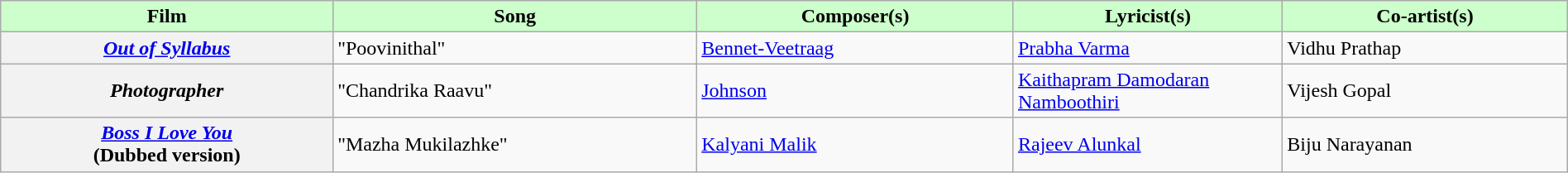<table class="wikitable plainrowheaders" width="100%" textcolor:#000;">
<tr style="background:#cfc; text-align:center;">
<td scope="col" width=21%><strong>Film</strong></td>
<td scope="col" width=23%><strong>Song</strong></td>
<td scope="col" width=20%><strong>Composer(s)</strong></td>
<td scope="col" width=17%><strong>Lyricist(s)</strong></td>
<td scope="col" width=18%><strong>Co-artist(s)</strong></td>
</tr>
<tr>
<th scope="row"><em><a href='#'>Out of Syllabus</a></em></th>
<td>"Poovinithal"</td>
<td><a href='#'>Bennet-Veetraag</a></td>
<td><a href='#'>Prabha Varma</a></td>
<td>Vidhu Prathap</td>
</tr>
<tr>
<th scope="row"><em>Photographer</em></th>
<td>"Chandrika Raavu"</td>
<td><a href='#'>Johnson</a></td>
<td><a href='#'>Kaithapram Damodaran Namboothiri</a></td>
<td>Vijesh Gopal</td>
</tr>
<tr>
<th scope="row"><em><a href='#'>Boss I Love You</a></em><br>(Dubbed version)</th>
<td>"Mazha Mukilazhke"</td>
<td><a href='#'>Kalyani Malik</a></td>
<td><a href='#'>Rajeev Alunkal</a></td>
<td>Biju Narayanan</td>
</tr>
</table>
